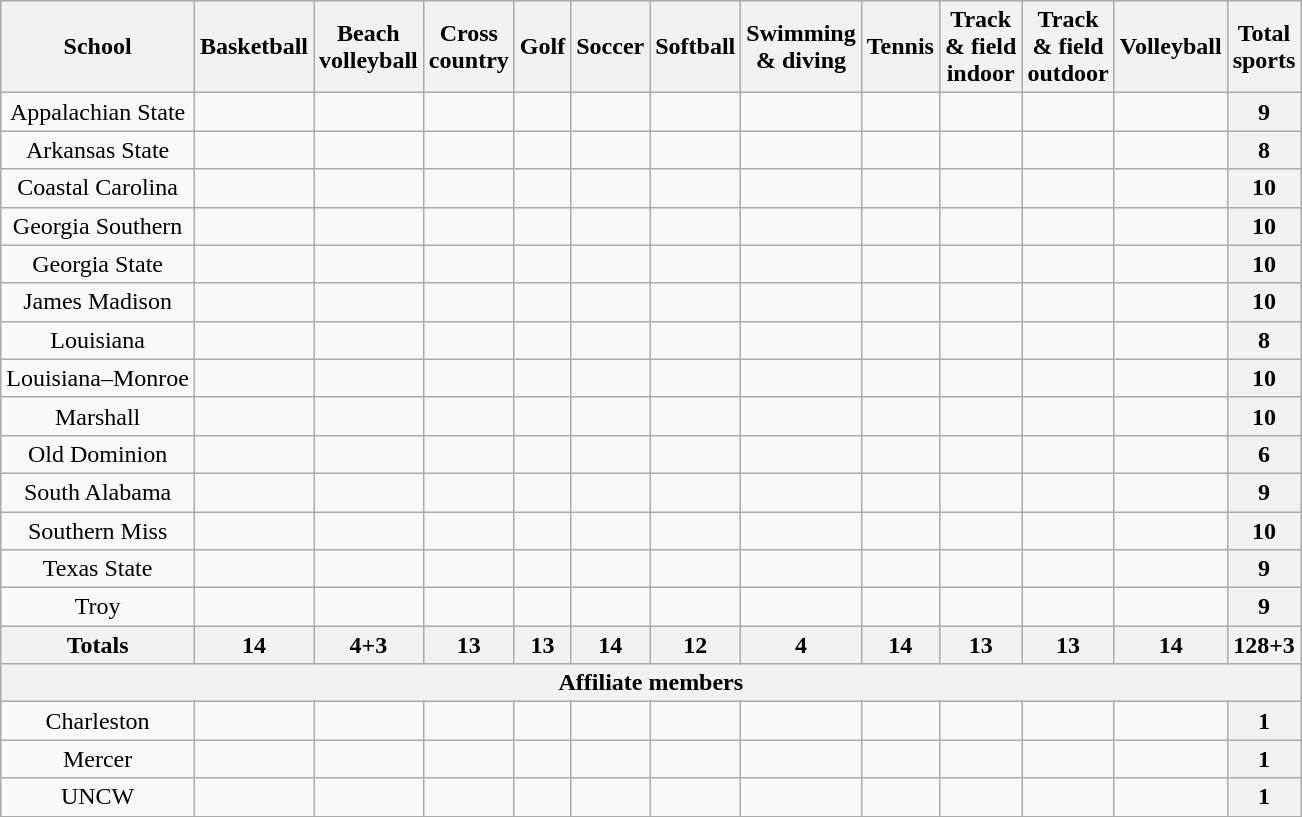<table class="wikitable" style="text-align:center">
<tr>
<th>School</th>
<th>Basketball</th>
<th>Beach<br>volleyball</th>
<th>Cross<br>country</th>
<th>Golf</th>
<th>Soccer</th>
<th>Softball</th>
<th>Swimming<br>& diving</th>
<th>Tennis</th>
<th>Track<br>& field<br>indoor</th>
<th>Track<br>& field<br>outdoor</th>
<th>Volleyball</th>
<th>Total<br>sports</th>
</tr>
<tr>
<td>Appalachian State</td>
<td></td>
<td></td>
<td></td>
<td></td>
<td></td>
<td></td>
<td></td>
<td></td>
<td></td>
<td></td>
<td></td>
<th>9</th>
</tr>
<tr>
<td>Arkansas State</td>
<td></td>
<td></td>
<td></td>
<td></td>
<td></td>
<td></td>
<td></td>
<td></td>
<td></td>
<td></td>
<td></td>
<th>8</th>
</tr>
<tr>
<td>Coastal Carolina</td>
<td></td>
<td></td>
<td></td>
<td></td>
<td></td>
<td></td>
<td></td>
<td></td>
<td></td>
<td></td>
<td></td>
<th>10</th>
</tr>
<tr>
<td>Georgia Southern</td>
<td></td>
<td></td>
<td></td>
<td></td>
<td></td>
<td></td>
<td></td>
<td></td>
<td></td>
<td></td>
<td></td>
<th>10</th>
</tr>
<tr>
<td>Georgia State</td>
<td></td>
<td></td>
<td></td>
<td></td>
<td></td>
<td></td>
<td></td>
<td></td>
<td></td>
<td></td>
<td></td>
<th>10</th>
</tr>
<tr>
<td>James Madison</td>
<td></td>
<td></td>
<td></td>
<td></td>
<td></td>
<td></td>
<td></td>
<td></td>
<td></td>
<td></td>
<td></td>
<th>10</th>
</tr>
<tr>
<td>Louisiana</td>
<td></td>
<td></td>
<td></td>
<td></td>
<td></td>
<td></td>
<td></td>
<td></td>
<td></td>
<td></td>
<td></td>
<th>8</th>
</tr>
<tr>
<td>Louisiana–Monroe</td>
<td></td>
<td></td>
<td></td>
<td></td>
<td></td>
<td></td>
<td></td>
<td></td>
<td></td>
<td></td>
<td></td>
<th>10</th>
</tr>
<tr>
<td>Marshall</td>
<td></td>
<td></td>
<td></td>
<td></td>
<td></td>
<td></td>
<td></td>
<td></td>
<td></td>
<td></td>
<td></td>
<th>10</th>
</tr>
<tr>
<td>Old Dominion</td>
<td></td>
<td></td>
<td></td>
<td></td>
<td></td>
<td></td>
<td></td>
<td></td>
<td></td>
<td></td>
<td></td>
<th>6</th>
</tr>
<tr>
<td>South Alabama</td>
<td></td>
<td></td>
<td></td>
<td></td>
<td></td>
<td></td>
<td></td>
<td></td>
<td></td>
<td></td>
<td></td>
<th>9</th>
</tr>
<tr>
<td>Southern Miss</td>
<td></td>
<td></td>
<td></td>
<td></td>
<td></td>
<td></td>
<td></td>
<td></td>
<td></td>
<td></td>
<td></td>
<th>10</th>
</tr>
<tr>
<td>Texas State</td>
<td></td>
<td></td>
<td></td>
<td></td>
<td></td>
<td></td>
<td></td>
<td></td>
<td></td>
<td></td>
<td></td>
<th>9</th>
</tr>
<tr>
<td>Troy</td>
<td></td>
<td></td>
<td></td>
<td></td>
<td></td>
<td></td>
<td></td>
<td></td>
<td></td>
<td></td>
<td></td>
<th>9</th>
</tr>
<tr>
<th>Totals</th>
<th>14</th>
<th>4+3</th>
<th>13</th>
<th>13</th>
<th>14</th>
<th>12</th>
<th>4</th>
<th>14</th>
<th>13</th>
<th>13</th>
<th>14</th>
<th>128+3</th>
</tr>
<tr>
<th colspan=13>Affiliate members</th>
</tr>
<tr>
<td>Charleston</td>
<td></td>
<td></td>
<td></td>
<td></td>
<td></td>
<td></td>
<td></td>
<td></td>
<td></td>
<td></td>
<td></td>
<th>1</th>
</tr>
<tr>
<td>Mercer</td>
<td></td>
<td></td>
<td></td>
<td></td>
<td></td>
<td></td>
<td></td>
<td></td>
<td></td>
<td></td>
<td></td>
<th>1</th>
</tr>
<tr>
<td> UNCW</td>
<td></td>
<td></td>
<td></td>
<td></td>
<td></td>
<td></td>
<td></td>
<td></td>
<td></td>
<td></td>
<td></td>
<th>1</th>
</tr>
<tr>
</tr>
</table>
